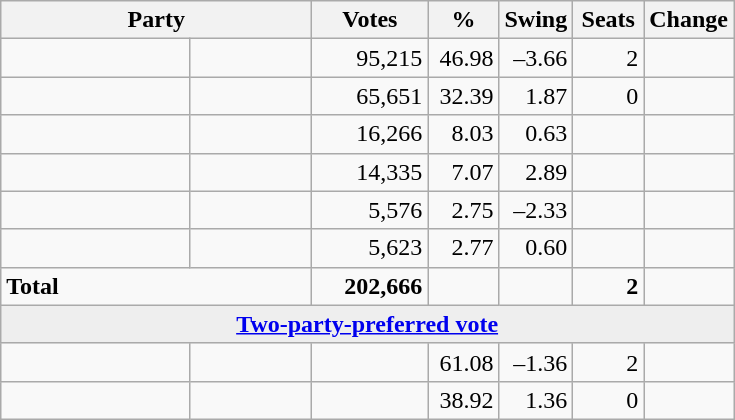<table class="wikitable">
<tr>
<th style="width:200px" colspan=2><strong>Party</strong></th>
<th style="width:70px; text-align:center;"><strong>Votes</strong></th>
<th style="width:40px; text-align:center;"><strong>%</strong></th>
<th style="width:40px; text-align:center;"><strong>Swing</strong></th>
<th style="width:40px; text-align:center;"><strong>Seats</strong></th>
<th style="width:40px; text-align:center;"><strong>Change</strong></th>
</tr>
<tr>
<td> </td>
<td></td>
<td align=right>95,215</td>
<td align=right>46.98</td>
<td align=right>–3.66</td>
<td align=right>2</td>
<td align=right></td>
</tr>
<tr>
<td> </td>
<td></td>
<td align=right>65,651</td>
<td align=right>32.39</td>
<td align=right>1.87</td>
<td align=right>0</td>
<td align=right></td>
</tr>
<tr>
<td> </td>
<td></td>
<td align=right>16,266</td>
<td align=right>8.03</td>
<td align=right>0.63</td>
<td align=right></td>
<td align=right></td>
</tr>
<tr>
<td> </td>
<td></td>
<td align=right>14,335</td>
<td align=right>7.07</td>
<td align=right>2.89</td>
<td align=right></td>
<td align=right></td>
</tr>
<tr>
<td> </td>
<td></td>
<td align=right>5,576</td>
<td align=right>2.75</td>
<td align=right>–2.33</td>
<td align=right></td>
<td align=right></td>
</tr>
<tr>
<td> </td>
<td></td>
<td align=right>5,623</td>
<td align=right>2.77</td>
<td align=right>0.60</td>
<td align=right></td>
<td align=right></td>
</tr>
<tr>
<td colspan="2" align="left"><strong>Total</strong></td>
<td align=right><strong>202,666</strong></td>
<td align=right></td>
<td align=right></td>
<td align=right><strong>2</strong></td>
<td align=right></td>
</tr>
<tr>
<td colspan="7" style="text-align:center; background:#eee;"><strong><a href='#'>Two-party-preferred vote</a></strong></td>
</tr>
<tr>
<td> </td>
<td></td>
<td align=center></td>
<td align=right>61.08</td>
<td align=right>–1.36</td>
<td align=right>2</td>
<td align=right></td>
</tr>
<tr>
<td> </td>
<td></td>
<td align=right> </td>
<td align=right>38.92</td>
<td align=right>1.36</td>
<td align=right>0</td>
<td align=right></td>
</tr>
</table>
